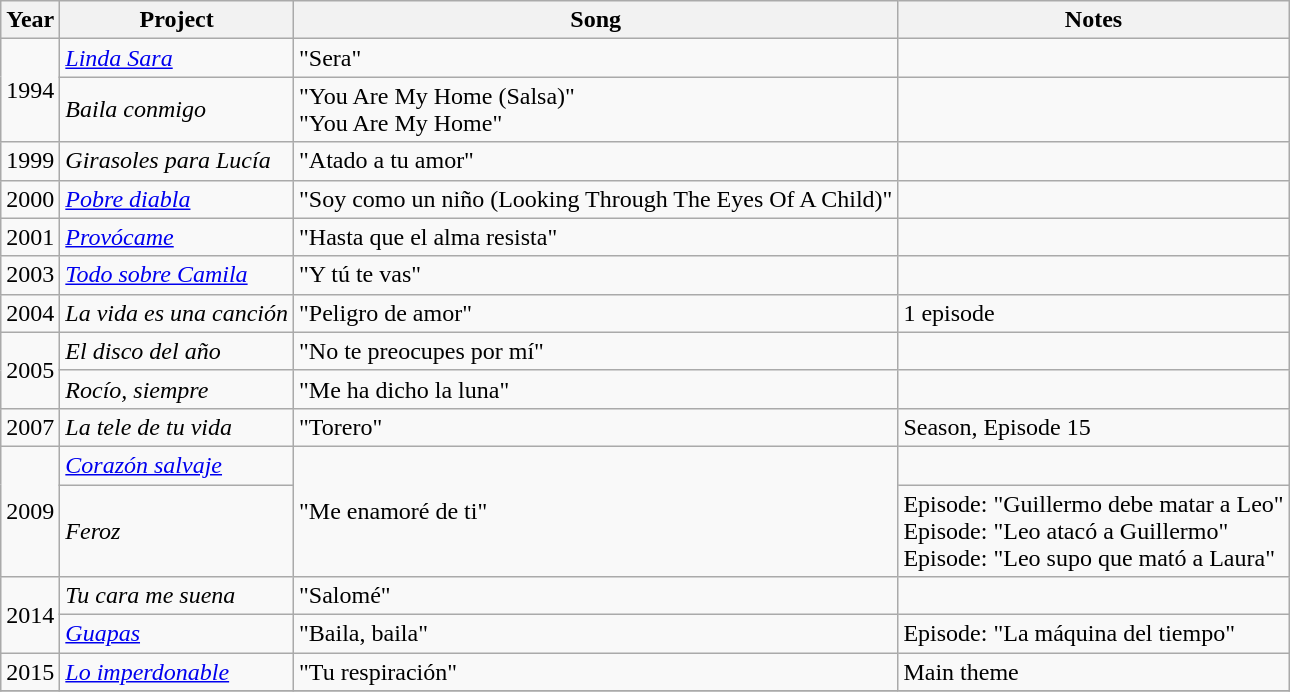<table class="wikitable sortable">
<tr>
<th>Year</th>
<th>Project</th>
<th>Song</th>
<th>Notes</th>
</tr>
<tr>
<td rowspan=2>1994</td>
<td><em><a href='#'>Linda Sara</a></em></td>
<td>"Sera"</td>
<td></td>
</tr>
<tr>
<td><em>Baila conmigo</em></td>
<td>"You Are My Home (Salsa)"<br>"You Are My Home"</td>
<td></td>
</tr>
<tr>
<td>1999</td>
<td><em>Girasoles para Lucía</em></td>
<td>"Atado a tu amor"</td>
<td></td>
</tr>
<tr>
<td>2000</td>
<td><em><a href='#'>Pobre diabla</a></em></td>
<td>"Soy como un niño (Looking Through The Eyes Of A Child)"</td>
<td></td>
</tr>
<tr>
<td>2001</td>
<td><em><a href='#'>Provócame</a></em></td>
<td>"Hasta que el alma resista"</td>
<td></td>
</tr>
<tr>
<td>2003</td>
<td><em><a href='#'>Todo sobre Camila</a></em></td>
<td>"Y tú te vas"</td>
<td></td>
</tr>
<tr>
<td>2004</td>
<td><em>La vida es una canción</em></td>
<td>"Peligro de amor"</td>
<td>1 episode</td>
</tr>
<tr>
<td rowspan=2>2005</td>
<td><em>El disco del año</em></td>
<td>"No te preocupes por mí"</td>
<td></td>
</tr>
<tr>
<td><em>Rocío, siempre</em></td>
<td>"Me ha dicho la luna"</td>
<td></td>
</tr>
<tr>
<td>2007</td>
<td><em>La tele de tu vida</em></td>
<td>"Torero"</td>
<td>Season, Episode 15</td>
</tr>
<tr>
<td rowspan=2>2009</td>
<td><em><a href='#'>Corazón salvaje</a></em></td>
<td rowspan=2>"Me enamoré de ti"</td>
<td></td>
</tr>
<tr>
<td><em>Feroz</em></td>
<td>Episode: "Guillermo debe matar a Leo"<br>Episode: "Leo atacó a Guillermo"<br>Episode: "Leo supo que mató a Laura"</td>
</tr>
<tr>
<td rowspan=2>2014</td>
<td><em>Tu cara me suena</em></td>
<td>"Salomé"</td>
<td></td>
</tr>
<tr>
<td><em><a href='#'>Guapas</a></em></td>
<td>"Baila, baila"</td>
<td>Episode: "La máquina del tiempo"</td>
</tr>
<tr>
<td>2015</td>
<td><em><a href='#'>Lo imperdonable</a></em></td>
<td>"Tu respiración"</td>
<td>Main theme</td>
</tr>
<tr>
</tr>
</table>
